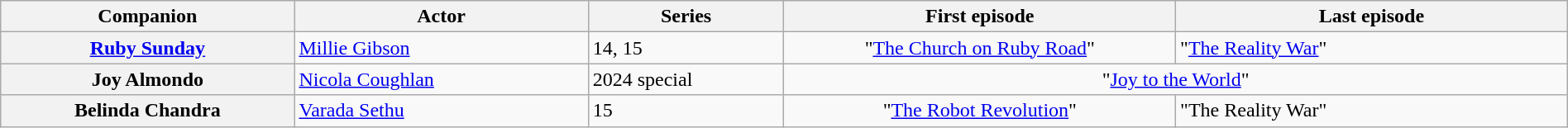<table class="wikitable plainrowheaders" style="width:100%;">
<tr>
<th scope="col" style="width:15%;">Companion</th>
<th scope="col" style="width:15%;">Actor</th>
<th scope="col" style="width:10%;">Series</th>
<th scope="col" style="width:20%;">First episode</th>
<th scope="col" style="width:20%;">Last episode</th>
</tr>
<tr>
<th scope="row"><a href='#'>Ruby Sunday</a></th>
<td><a href='#'>Millie Gibson</a></td>
<td>14, 15</td>
<td align="center">"<a href='#'>The Church on Ruby Road</a>"</td>
<td alight="center">"<a href='#'>The Reality War</a>"</td>
</tr>
<tr>
<th scope="row">Joy Almondo</th>
<td><a href='#'>Nicola Coughlan</a></td>
<td>2024 special</td>
<td align="center" colspan="2">"<a href='#'>Joy to the World</a>"</td>
</tr>
<tr>
<th scope="row">Belinda Chandra</th>
<td><a href='#'>Varada Sethu</a></td>
<td>15</td>
<td align="center">"<a href='#'>The Robot Revolution</a>"</td>
<td alight="center">"The Reality War"</td>
</tr>
</table>
